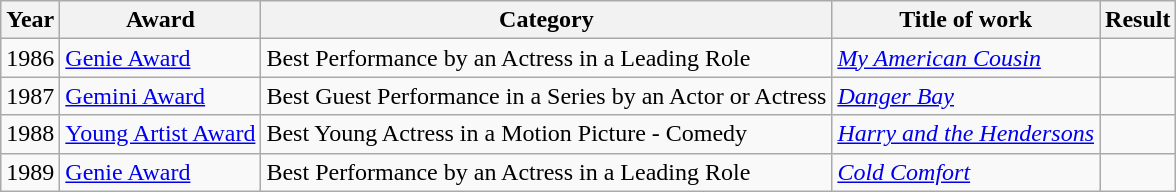<table class="wikitable sortable">
<tr>
<th>Year</th>
<th>Award</th>
<th>Category</th>
<th>Title of work</th>
<th>Result</th>
</tr>
<tr>
<td>1986</td>
<td><a href='#'>Genie Award</a></td>
<td>Best Performance by an Actress in a Leading Role</td>
<td><em><a href='#'>My American Cousin</a></em></td>
<td></td>
</tr>
<tr>
<td>1987</td>
<td><a href='#'>Gemini Award</a></td>
<td>Best Guest Performance in a Series by an Actor or Actress</td>
<td><em><a href='#'>Danger Bay</a></em></td>
<td></td>
</tr>
<tr>
<td>1988</td>
<td><a href='#'>Young Artist Award</a></td>
<td>Best Young Actress in a Motion Picture - Comedy</td>
<td><em><a href='#'>Harry and the Hendersons</a></em></td>
<td></td>
</tr>
<tr>
<td>1989</td>
<td><a href='#'>Genie Award</a></td>
<td>Best Performance by an Actress in a Leading Role</td>
<td><em><a href='#'>Cold Comfort</a></em></td>
<td></td>
</tr>
</table>
